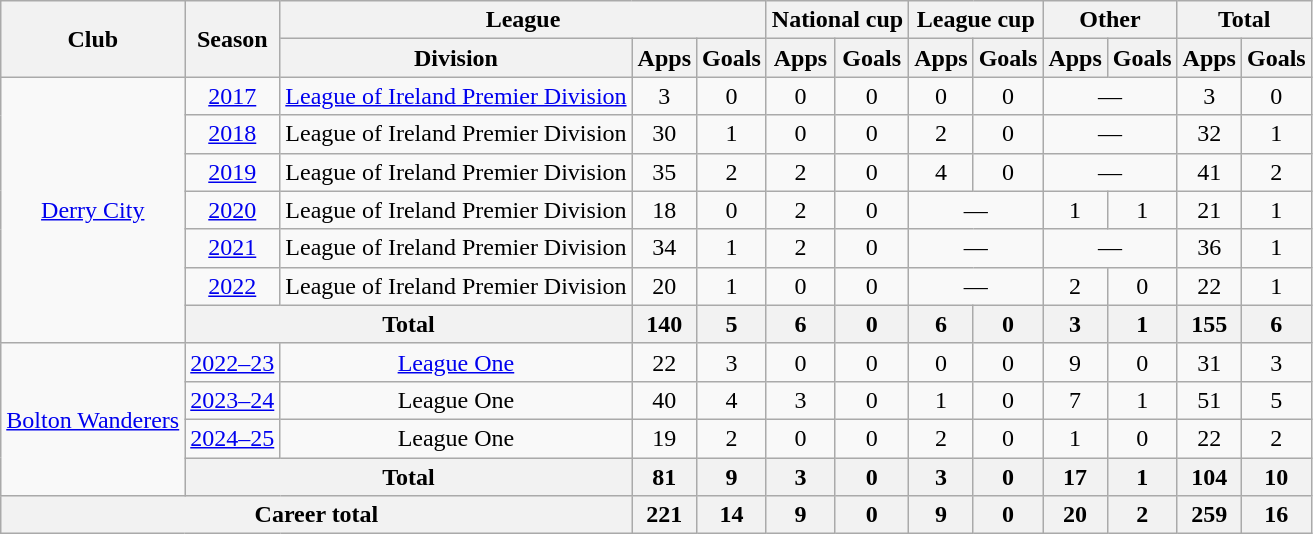<table class="wikitable" style="text-align: center;">
<tr>
<th rowspan="2">Club</th>
<th rowspan="2">Season</th>
<th colspan="3">League</th>
<th colspan="2">National cup</th>
<th colspan="2">League cup</th>
<th colspan="2">Other</th>
<th colspan="2">Total</th>
</tr>
<tr>
<th>Division</th>
<th>Apps</th>
<th>Goals</th>
<th>Apps</th>
<th>Goals</th>
<th>Apps</th>
<th>Goals</th>
<th>Apps</th>
<th>Goals</th>
<th>Apps</th>
<th>Goals</th>
</tr>
<tr>
<td rowspan="7"><a href='#'>Derry City</a></td>
<td><a href='#'>2017</a></td>
<td><a href='#'>League of Ireland Premier Division</a></td>
<td>3</td>
<td>0</td>
<td>0</td>
<td>0</td>
<td>0</td>
<td>0</td>
<td colspan="2">—</td>
<td>3</td>
<td>0</td>
</tr>
<tr>
<td><a href='#'>2018</a></td>
<td>League of Ireland Premier Division</td>
<td>30</td>
<td>1</td>
<td>0</td>
<td>0</td>
<td>2</td>
<td>0</td>
<td colspan="2">—</td>
<td>32</td>
<td>1</td>
</tr>
<tr>
<td><a href='#'>2019</a></td>
<td>League of Ireland Premier Division</td>
<td>35</td>
<td>2</td>
<td>2</td>
<td>0</td>
<td>4</td>
<td>0</td>
<td colspan="2">—</td>
<td>41</td>
<td>2</td>
</tr>
<tr>
<td><a href='#'>2020</a></td>
<td>League of Ireland Premier Division</td>
<td>18</td>
<td>0</td>
<td>2</td>
<td>0</td>
<td colspan="2">—</td>
<td>1</td>
<td>1</td>
<td>21</td>
<td>1</td>
</tr>
<tr>
<td><a href='#'>2021</a></td>
<td>League of Ireland Premier Division</td>
<td>34</td>
<td>1</td>
<td>2</td>
<td>0</td>
<td colspan="2">—</td>
<td colspan="2">—</td>
<td>36</td>
<td>1</td>
</tr>
<tr>
<td><a href='#'>2022</a></td>
<td>League of Ireland Premier Division</td>
<td>20</td>
<td>1</td>
<td>0</td>
<td>0</td>
<td colspan="2">—</td>
<td>2</td>
<td>0</td>
<td>22</td>
<td>1</td>
</tr>
<tr>
<th colspan="2">Total</th>
<th>140</th>
<th>5</th>
<th>6</th>
<th>0</th>
<th>6</th>
<th>0</th>
<th>3</th>
<th>1</th>
<th>155</th>
<th>6</th>
</tr>
<tr>
<td rowspan="4"><a href='#'>Bolton Wanderers</a></td>
<td><a href='#'>2022–23</a></td>
<td><a href='#'>League One</a></td>
<td>22</td>
<td>3</td>
<td>0</td>
<td>0</td>
<td>0</td>
<td>0</td>
<td>9</td>
<td>0</td>
<td>31</td>
<td>3</td>
</tr>
<tr>
<td><a href='#'>2023–24</a></td>
<td>League One</td>
<td>40</td>
<td>4</td>
<td>3</td>
<td>0</td>
<td>1</td>
<td>0</td>
<td>7</td>
<td>1</td>
<td>51</td>
<td>5</td>
</tr>
<tr>
<td><a href='#'>2024–25</a></td>
<td>League One</td>
<td>19</td>
<td>2</td>
<td>0</td>
<td>0</td>
<td>2</td>
<td>0</td>
<td>1</td>
<td>0</td>
<td>22</td>
<td>2</td>
</tr>
<tr>
<th colspan="2">Total</th>
<th>81</th>
<th>9</th>
<th>3</th>
<th>0</th>
<th>3</th>
<th>0</th>
<th>17</th>
<th>1</th>
<th>104</th>
<th>10</th>
</tr>
<tr>
<th colspan="3">Career total</th>
<th>221</th>
<th>14</th>
<th>9</th>
<th>0</th>
<th>9</th>
<th>0</th>
<th>20</th>
<th>2</th>
<th>259</th>
<th>16</th>
</tr>
</table>
